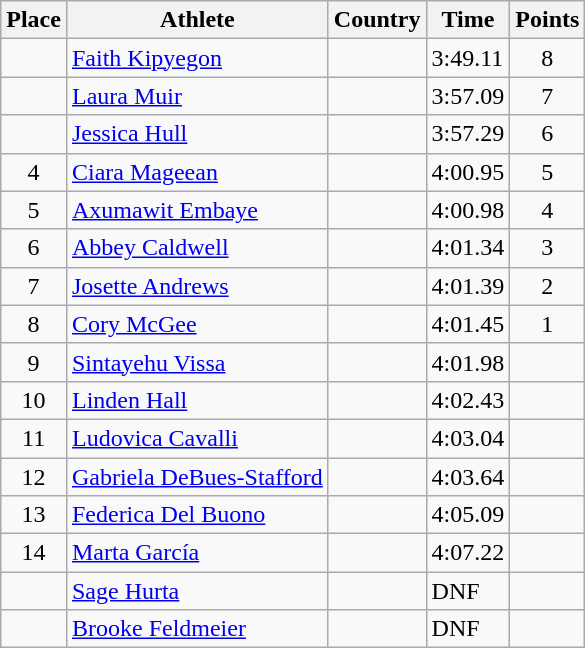<table class="wikitable">
<tr>
<th>Place</th>
<th>Athlete</th>
<th>Country</th>
<th>Time</th>
<th>Points</th>
</tr>
<tr>
<td align=center></td>
<td><a href='#'>Faith Kipyegon</a></td>
<td></td>
<td>3:49.11</td>
<td align=center>8</td>
</tr>
<tr>
<td align=center></td>
<td><a href='#'>Laura Muir</a></td>
<td></td>
<td>3:57.09</td>
<td align=center>7</td>
</tr>
<tr>
<td align=center></td>
<td><a href='#'>Jessica Hull</a></td>
<td></td>
<td>3:57.29</td>
<td align=center>6</td>
</tr>
<tr>
<td align=center>4</td>
<td><a href='#'>Ciara Mageean</a></td>
<td></td>
<td>4:00.95</td>
<td align=center>5</td>
</tr>
<tr>
<td align=center>5</td>
<td><a href='#'>Axumawit Embaye</a></td>
<td></td>
<td>4:00.98</td>
<td align=center>4</td>
</tr>
<tr>
<td align=center>6</td>
<td><a href='#'>Abbey Caldwell</a></td>
<td></td>
<td>4:01.34</td>
<td align=center>3</td>
</tr>
<tr>
<td align=center>7</td>
<td><a href='#'>Josette Andrews</a></td>
<td></td>
<td>4:01.39</td>
<td align=center>2</td>
</tr>
<tr>
<td align=center>8</td>
<td><a href='#'>Cory McGee</a></td>
<td></td>
<td>4:01.45</td>
<td align=center>1</td>
</tr>
<tr>
<td align=center>9</td>
<td><a href='#'>Sintayehu Vissa</a></td>
<td></td>
<td>4:01.98</td>
<td align=center></td>
</tr>
<tr>
<td align=center>10</td>
<td><a href='#'>Linden Hall</a></td>
<td></td>
<td>4:02.43</td>
<td align=center></td>
</tr>
<tr>
<td align=center>11</td>
<td><a href='#'>Ludovica Cavalli</a></td>
<td></td>
<td>4:03.04</td>
<td align=center></td>
</tr>
<tr>
<td align=center>12</td>
<td><a href='#'>Gabriela DeBues-Stafford</a></td>
<td></td>
<td>4:03.64</td>
<td align=center></td>
</tr>
<tr>
<td align=center>13</td>
<td><a href='#'>Federica Del Buono</a></td>
<td></td>
<td>4:05.09</td>
<td align=center></td>
</tr>
<tr>
<td align=center>14</td>
<td><a href='#'>Marta García</a></td>
<td></td>
<td>4:07.22</td>
<td align=center></td>
</tr>
<tr>
<td align=center></td>
<td><a href='#'>Sage Hurta</a></td>
<td></td>
<td>DNF</td>
<td align=center></td>
</tr>
<tr>
<td align=center></td>
<td><a href='#'>Brooke Feldmeier</a></td>
<td></td>
<td>DNF</td>
<td align=center></td>
</tr>
</table>
